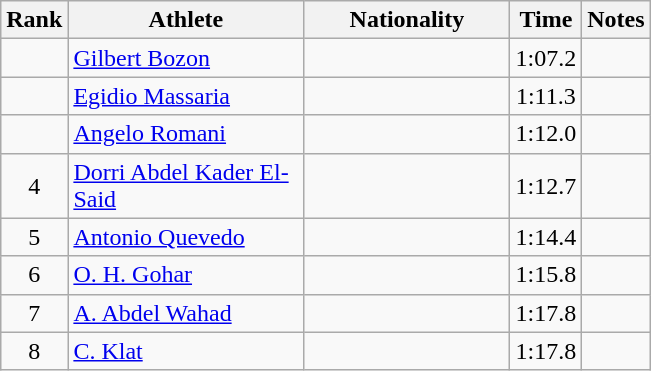<table class="wikitable sortable" style="text-align:center">
<tr>
<th width=30>Rank</th>
<th width=150>Athlete</th>
<th width=130>Nationality</th>
<th width=30>Time</th>
<th width=30>Notes</th>
</tr>
<tr>
<td></td>
<td align=left><a href='#'>Gilbert Bozon</a></td>
<td align="left"></td>
<td>1:07.2</td>
<td></td>
</tr>
<tr>
<td></td>
<td align=left><a href='#'>Egidio Massaria</a></td>
<td align="left"></td>
<td>1:11.3</td>
<td></td>
</tr>
<tr>
<td></td>
<td align=left><a href='#'>Angelo Romani</a></td>
<td align="left"></td>
<td>1:12.0</td>
<td></td>
</tr>
<tr>
<td>4</td>
<td align=left><a href='#'>Dorri Abdel Kader El-Said</a></td>
<td align="left"></td>
<td>1:12.7</td>
<td></td>
</tr>
<tr>
<td>5</td>
<td align=left><a href='#'>Antonio Quevedo</a></td>
<td align="left"></td>
<td>1:14.4</td>
<td></td>
</tr>
<tr>
<td>6</td>
<td align=left><a href='#'>O. H. Gohar</a></td>
<td align="left"></td>
<td>1:15.8</td>
<td></td>
</tr>
<tr>
<td>7</td>
<td align=left><a href='#'>A. Abdel Wahad</a></td>
<td align="left"></td>
<td>1:17.8</td>
<td></td>
</tr>
<tr>
<td>8</td>
<td align=left><a href='#'>C. Klat</a></td>
<td align="left"></td>
<td>1:17.8</td>
<td></td>
</tr>
</table>
